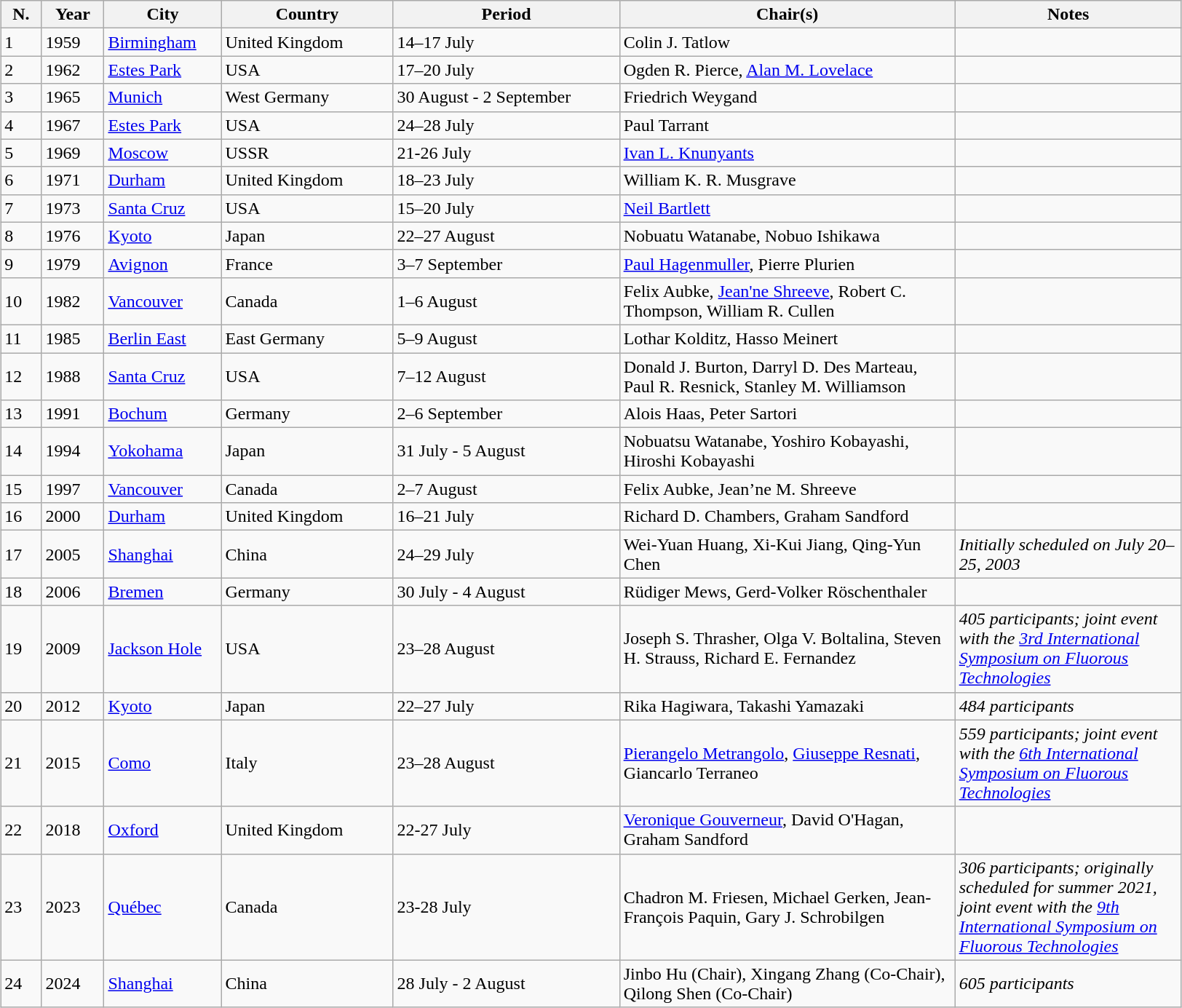<table class="wikitable sortable" style="margin: 1ex auto 1ex auto">
<tr>
<th style="width:30px">N.</th>
<th style="width:50px">Year</th>
<th style="width:100px">City</th>
<th style="width:150px">Country</th>
<th style="width:200px">Period</th>
<th style="width:300px">Chair(s)</th>
<th style="width:200px">Notes</th>
</tr>
<tr>
<td>1</td>
<td>1959</td>
<td><a href='#'>Birmingham</a></td>
<td> United Kingdom</td>
<td>14–17 July</td>
<td>Colin J. Tatlow</td>
<td></td>
</tr>
<tr>
<td>2</td>
<td>1962</td>
<td><a href='#'>Estes Park</a></td>
<td> USA</td>
<td>17–20 July</td>
<td>Ogden R. Pierce, <a href='#'>Alan M. Lovelace</a></td>
<td></td>
</tr>
<tr>
<td>3</td>
<td>1965</td>
<td><a href='#'>Munich</a></td>
<td> West Germany</td>
<td>30 August - 2 September</td>
<td>Friedrich Weygand</td>
<td></td>
</tr>
<tr>
<td>4</td>
<td>1967</td>
<td><a href='#'>Estes Park</a></td>
<td> USA</td>
<td>24–28 July</td>
<td>Paul Tarrant</td>
<td></td>
</tr>
<tr>
<td>5</td>
<td>1969</td>
<td><a href='#'>Moscow</a></td>
<td> USSR</td>
<td>21-26 July</td>
<td><a href='#'>Ivan L. Knunyants</a></td>
<td></td>
</tr>
<tr>
<td>6</td>
<td>1971</td>
<td><a href='#'>Durham</a></td>
<td> United Kingdom</td>
<td>18–23 July</td>
<td>William K. R. Musgrave</td>
<td></td>
</tr>
<tr>
<td>7</td>
<td>1973</td>
<td><a href='#'>Santa Cruz</a></td>
<td> USA</td>
<td>15–20 July</td>
<td><a href='#'>Neil Bartlett</a></td>
<td></td>
</tr>
<tr>
<td>8</td>
<td>1976</td>
<td><a href='#'>Kyoto</a></td>
<td> Japan</td>
<td>22–27 August</td>
<td>Nobuatu Watanabe, Nobuo Ishikawa</td>
<td></td>
</tr>
<tr>
<td>9</td>
<td>1979</td>
<td><a href='#'>Avignon</a></td>
<td> France</td>
<td>3–7 September</td>
<td><a href='#'>Paul Hagenmuller</a>, Pierre Plurien</td>
<td></td>
</tr>
<tr>
<td>10</td>
<td>1982</td>
<td><a href='#'>Vancouver</a></td>
<td> Canada</td>
<td>1–6 August</td>
<td>Felix Aubke, <a href='#'>Jean'ne Shreeve</a>, Robert C. Thompson, William R. Cullen</td>
<td></td>
</tr>
<tr>
<td>11</td>
<td>1985</td>
<td><a href='#'>Berlin East</a></td>
<td> East Germany</td>
<td>5–9 August</td>
<td>Lothar Kolditz, Hasso Meinert</td>
<td></td>
</tr>
<tr>
<td>12</td>
<td>1988</td>
<td><a href='#'>Santa Cruz</a></td>
<td> USA</td>
<td>7–12 August</td>
<td>Donald J. Burton, Darryl D. Des Marteau, Paul R. Resnick, Stanley M. Williamson</td>
<td></td>
</tr>
<tr>
<td>13</td>
<td>1991</td>
<td><a href='#'>Bochum</a></td>
<td> Germany</td>
<td>2–6 September</td>
<td>Alois Haas, Peter Sartori</td>
<td></td>
</tr>
<tr>
<td>14</td>
<td>1994</td>
<td><a href='#'>Yokohama</a></td>
<td> Japan</td>
<td>31 July - 5 August</td>
<td>Nobuatsu Watanabe, Yoshiro Kobayashi, Hiroshi Kobayashi</td>
<td></td>
</tr>
<tr>
<td>15</td>
<td>1997</td>
<td><a href='#'>Vancouver</a></td>
<td> Canada</td>
<td>2–7 August</td>
<td>Felix Aubke, Jean’ne M. Shreeve</td>
<td></td>
</tr>
<tr>
<td>16</td>
<td>2000</td>
<td><a href='#'>Durham</a></td>
<td> United Kingdom</td>
<td>16–21 July</td>
<td>Richard D. Chambers, Graham Sandford</td>
<td></td>
</tr>
<tr>
<td>17</td>
<td>2005</td>
<td><a href='#'>Shanghai</a></td>
<td> China</td>
<td>24–29 July</td>
<td>Wei-Yuan Huang, Xi-Kui Jiang, Qing-Yun Chen</td>
<td><em>Initially scheduled on July 20–25, 2003</em></td>
</tr>
<tr>
<td>18</td>
<td>2006</td>
<td><a href='#'>Bremen</a></td>
<td> Germany</td>
<td>30 July - 4 August</td>
<td>Rüdiger Mews, Gerd-Volker Röschenthaler</td>
<td></td>
</tr>
<tr>
<td>19</td>
<td>2009</td>
<td><a href='#'>Jackson Hole</a></td>
<td> USA</td>
<td>23–28 August</td>
<td>Joseph S. Thrasher, Olga V. Boltalina, Steven H. Strauss, Richard E. Fernandez</td>
<td><em>405 participants; joint event with the <a href='#'>3rd International Symposium on Fluorous Technologies</a></em></td>
</tr>
<tr>
<td>20</td>
<td>2012</td>
<td><a href='#'>Kyoto</a></td>
<td> Japan</td>
<td>22–27 July</td>
<td>Rika Hagiwara, Takashi Yamazaki</td>
<td><em>484 participants</em></td>
</tr>
<tr>
<td>21</td>
<td>2015</td>
<td><a href='#'>Como</a></td>
<td> Italy</td>
<td>23–28 August</td>
<td><a href='#'>Pierangelo Metrangolo</a>, <a href='#'>Giuseppe Resnati</a>, Giancarlo Terraneo</td>
<td><em>559 participants; joint event with the <a href='#'>6th International Symposium on Fluorous Technologies</a></em></td>
</tr>
<tr>
<td>22</td>
<td>2018</td>
<td><a href='#'>Oxford</a></td>
<td> United Kingdom</td>
<td>22-27 July</td>
<td><a href='#'>Veronique Gouverneur</a>, David O'Hagan, Graham Sandford</td>
<td></td>
</tr>
<tr>
<td>23</td>
<td>2023</td>
<td><a href='#'>Québec</a></td>
<td> Canada</td>
<td>23-28 July</td>
<td>Chadron M. Friesen, Michael Gerken, Jean-François Paquin, Gary J. Schrobilgen</td>
<td><em>306 participants; originally scheduled for summer 2021, joint event with the <a href='#'>9th International Symposium on Fluorous Technologies</a></em></td>
</tr>
<tr>
<td>24</td>
<td>2024</td>
<td><a href='#'>Shanghai</a></td>
<td> China</td>
<td>28 July - 2 August</td>
<td>Jinbo Hu (Chair), Xingang Zhang (Co-Chair), Qilong Shen (Co-Chair)</td>
<td><em>605 participants</em></td>
</tr>
</table>
